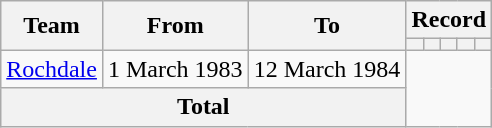<table class=wikitable style="text-align: center">
<tr>
<th rowspan=2>Team</th>
<th rowspan=2>From</th>
<th rowspan=2>To</th>
<th colspan=5>Record</th>
</tr>
<tr>
<th></th>
<th></th>
<th></th>
<th></th>
<th></th>
</tr>
<tr>
<td align=left><a href='#'>Rochdale</a></td>
<td align=left>1 March 1983</td>
<td align=left>12 March 1984<br></td>
</tr>
<tr>
<th colspan=3>Total<br></th>
</tr>
</table>
